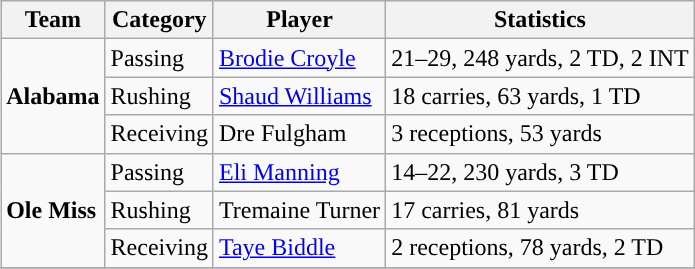<table class="wikitable" style="float: right;">
<tr>
<th>Team</th>
<th>Category</th>
<th>Player</th>
<th>Statistics</th>
</tr>
<tr>
<td rowspan=3><strong>Alabama</strong></td>
<td>Passing</td>
<td><a href='#'>Brodie Croyle</a></td>
<td>21–29, 248 yards, 2 TD, 2 INT</td>
</tr>
<tr>
<td>Rushing</td>
<td><a href='#'>Shaud Williams</a></td>
<td>18 carries, 63 yards, 1 TD</td>
</tr>
<tr>
<td>Receiving</td>
<td>Dre Fulgham</td>
<td>3 receptions, 53 yards</td>
</tr>
<tr>
<td rowspan=3><strong>Ole Miss</strong></td>
<td>Passing</td>
<td><a href='#'>Eli Manning</a></td>
<td>14–22, 230 yards, 3 TD</td>
</tr>
<tr>
<td>Rushing</td>
<td>Tremaine Turner</td>
<td>17 carries, 81 yards</td>
</tr>
<tr>
<td>Receiving</td>
<td><a href='#'>Taye Biddle</a></td>
<td>2 receptions, 78 yards, 2 TD</td>
</tr>
<tr>
</tr>
</table>
